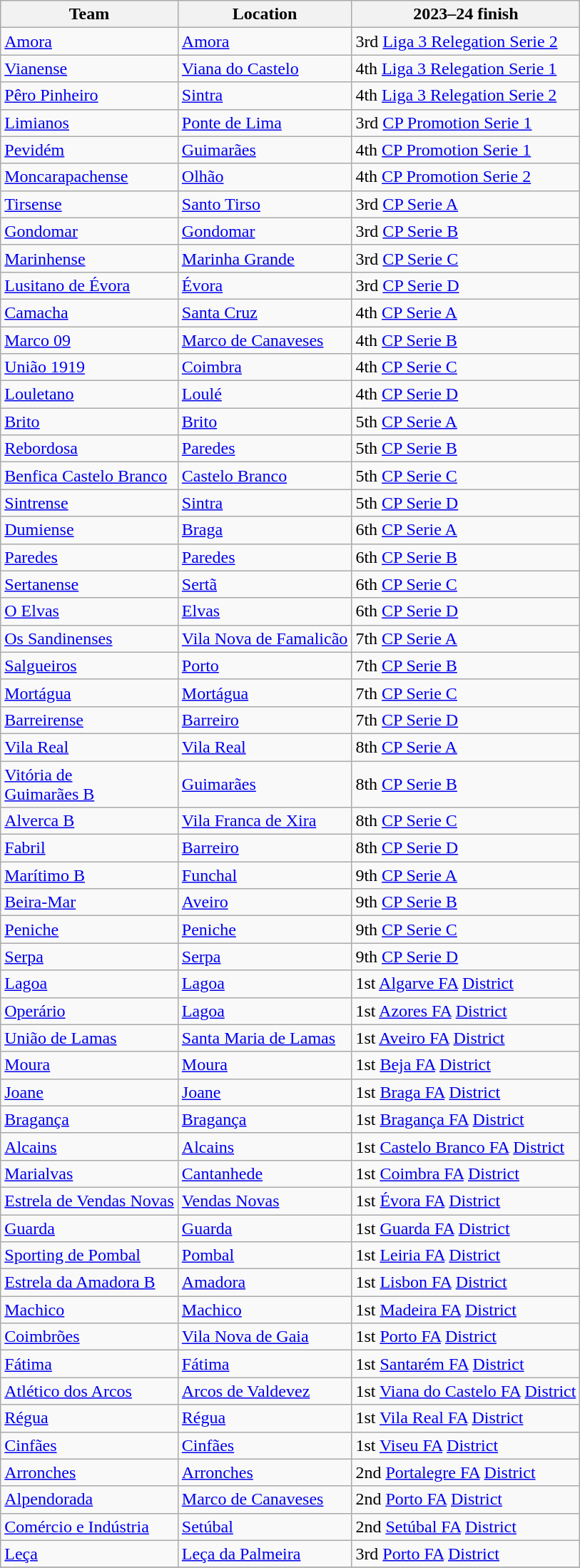<table class="wikitable sortable">
<tr>
<th data-sort-type=text>Team</th>
<th>Location</th>
<th>2023–24 finish</th>
</tr>
<tr>
<td><a href='#'>Amora</a></td>
<td><a href='#'>Amora</a></td>
<td>3rd <a href='#'>Liga 3 Relegation Serie 2</a></td>
</tr>
<tr>
<td><a href='#'>Vianense</a></td>
<td><a href='#'>Viana do Castelo</a></td>
<td>4th <a href='#'>Liga 3 Relegation Serie 1</a></td>
</tr>
<tr>
<td><a href='#'>Pêro Pinheiro</a></td>
<td><a href='#'>Sintra</a></td>
<td>4th <a href='#'>Liga 3 Relegation Serie 2</a></td>
</tr>
<tr>
<td><a href='#'>Limianos</a></td>
<td><a href='#'>Ponte de Lima</a></td>
<td>3rd <a href='#'>CP Promotion Serie 1</a></td>
</tr>
<tr>
<td><a href='#'>Pevidém</a></td>
<td><a href='#'>Guimarães</a></td>
<td>4th <a href='#'>CP Promotion Serie 1</a></td>
</tr>
<tr>
<td><a href='#'>Moncarapachense</a></td>
<td><a href='#'>Olhão</a></td>
<td>4th <a href='#'>CP Promotion Serie 2</a></td>
</tr>
<tr>
<td><a href='#'>Tirsense</a></td>
<td><a href='#'>Santo Tirso</a></td>
<td>3rd <a href='#'>CP Serie A</a></td>
</tr>
<tr>
<td><a href='#'>Gondomar</a></td>
<td><a href='#'>Gondomar</a></td>
<td>3rd <a href='#'>CP Serie B</a></td>
</tr>
<tr>
<td><a href='#'>Marinhense</a></td>
<td><a href='#'>Marinha Grande</a></td>
<td>3rd <a href='#'>CP Serie C</a></td>
</tr>
<tr>
<td><a href='#'>Lusitano de Évora</a></td>
<td><a href='#'>Évora</a></td>
<td>3rd <a href='#'>CP Serie D</a></td>
</tr>
<tr>
<td><a href='#'>Camacha</a></td>
<td> <a href='#'>Santa Cruz</a></td>
<td>4th <a href='#'>CP Serie A</a></td>
</tr>
<tr>
<td><a href='#'>Marco 09</a></td>
<td><a href='#'>Marco de Canaveses</a></td>
<td>4th <a href='#'>CP Serie B</a></td>
</tr>
<tr>
<td><a href='#'>União 1919</a></td>
<td><a href='#'>Coimbra</a></td>
<td>4th <a href='#'>CP Serie C</a></td>
</tr>
<tr>
<td><a href='#'>Louletano</a></td>
<td><a href='#'>Loulé</a></td>
<td>4th <a href='#'>CP Serie D</a></td>
</tr>
<tr>
<td><a href='#'>Brito</a></td>
<td><a href='#'>Brito</a></td>
<td>5th <a href='#'>CP Serie A</a></td>
</tr>
<tr>
<td><a href='#'>Rebordosa</a></td>
<td><a href='#'>Paredes</a></td>
<td>5th <a href='#'>CP Serie B</a></td>
</tr>
<tr>
<td><a href='#'>Benfica Castelo Branco</a></td>
<td><a href='#'>Castelo Branco</a></td>
<td>5th <a href='#'>CP Serie C</a></td>
</tr>
<tr>
<td><a href='#'>Sintrense</a></td>
<td><a href='#'>Sintra</a></td>
<td>5th <a href='#'>CP Serie D</a></td>
</tr>
<tr>
<td><a href='#'>Dumiense</a></td>
<td><a href='#'>Braga</a></td>
<td>6th <a href='#'>CP Serie A</a></td>
</tr>
<tr>
<td><a href='#'>Paredes</a></td>
<td><a href='#'>Paredes</a></td>
<td>6th <a href='#'>CP Serie B</a></td>
</tr>
<tr>
<td><a href='#'>Sertanense</a></td>
<td><a href='#'>Sertã</a></td>
<td>6th <a href='#'>CP Serie C</a></td>
</tr>
<tr>
<td><a href='#'>O Elvas</a></td>
<td><a href='#'>Elvas</a></td>
<td>6th <a href='#'>CP Serie D</a></td>
</tr>
<tr>
<td><a href='#'>Os Sandinenses</a></td>
<td><a href='#'>Vila Nova de Famalicão</a></td>
<td>7th <a href='#'>CP Serie A</a></td>
</tr>
<tr>
<td><a href='#'>Salgueiros</a></td>
<td><a href='#'>Porto</a></td>
<td>7th <a href='#'>CP Serie B</a></td>
</tr>
<tr>
<td><a href='#'>Mortágua</a></td>
<td><a href='#'>Mortágua</a></td>
<td>7th <a href='#'>CP Serie C</a></td>
</tr>
<tr>
<td><a href='#'>Barreirense</a></td>
<td><a href='#'>Barreiro</a></td>
<td>7th <a href='#'>CP Serie D</a></td>
</tr>
<tr>
<td><a href='#'>Vila Real</a></td>
<td><a href='#'>Vila Real</a></td>
<td>8th <a href='#'>CP Serie A</a></td>
</tr>
<tr>
<td><a href='#'>Vitória de<br>Guimarães B</a></td>
<td><a href='#'>Guimarães</a></td>
<td>8th <a href='#'>CP Serie B</a></td>
</tr>
<tr>
<td><a href='#'>Alverca B</a></td>
<td><a href='#'>Vila Franca de Xira</a></td>
<td>8th <a href='#'>CP Serie C</a></td>
</tr>
<tr>
<td><a href='#'>Fabril</a></td>
<td><a href='#'>Barreiro</a></td>
<td>8th <a href='#'>CP Serie D</a></td>
</tr>
<tr>
<td><a href='#'>Marítimo B</a></td>
<td> <a href='#'>Funchal</a></td>
<td>9th <a href='#'>CP Serie A</a></td>
</tr>
<tr>
<td><a href='#'>Beira-Mar</a></td>
<td><a href='#'>Aveiro</a></td>
<td>9th <a href='#'>CP Serie B</a></td>
</tr>
<tr>
<td><a href='#'>Peniche</a></td>
<td><a href='#'>Peniche</a></td>
<td>9th <a href='#'>CP Serie C</a></td>
</tr>
<tr>
<td><a href='#'>Serpa</a></td>
<td><a href='#'>Serpa</a></td>
<td>9th <a href='#'>CP Serie D</a></td>
</tr>
<tr>
<td><a href='#'>Lagoa</a></td>
<td><a href='#'>Lagoa</a></td>
<td>1st <a href='#'>Algarve FA</a> <a href='#'>District</a></td>
</tr>
<tr>
<td><a href='#'>Operário</a></td>
<td> <a href='#'>Lagoa</a></td>
<td>1st <a href='#'>Azores FA</a> <a href='#'>District</a></td>
</tr>
<tr>
<td><a href='#'>União de Lamas</a></td>
<td><a href='#'>Santa Maria de Lamas</a></td>
<td>1st <a href='#'>Aveiro FA</a> <a href='#'>District</a></td>
</tr>
<tr>
<td><a href='#'>Moura</a></td>
<td><a href='#'>Moura</a></td>
<td>1st <a href='#'>Beja FA</a> <a href='#'>District</a></td>
</tr>
<tr>
<td><a href='#'>Joane</a></td>
<td><a href='#'>Joane</a></td>
<td>1st <a href='#'>Braga FA</a> <a href='#'>District</a></td>
</tr>
<tr>
<td><a href='#'>Bragança</a></td>
<td><a href='#'>Bragança</a></td>
<td>1st <a href='#'>Bragança FA</a> <a href='#'>District</a></td>
</tr>
<tr>
<td><a href='#'>Alcains</a></td>
<td><a href='#'>Alcains</a></td>
<td>1st <a href='#'>Castelo Branco FA</a> <a href='#'>District</a></td>
</tr>
<tr>
<td><a href='#'>Marialvas</a></td>
<td><a href='#'>Cantanhede</a></td>
<td>1st <a href='#'>Coimbra FA</a> <a href='#'>District</a></td>
</tr>
<tr>
<td><a href='#'>Estrela de Vendas Novas</a></td>
<td><a href='#'>Vendas Novas</a></td>
<td>1st <a href='#'>Évora FA</a> <a href='#'>District</a></td>
</tr>
<tr>
<td><a href='#'>Guarda</a></td>
<td><a href='#'>Guarda</a></td>
<td>1st <a href='#'>Guarda FA</a> <a href='#'>District</a></td>
</tr>
<tr>
<td><a href='#'>Sporting de Pombal</a></td>
<td><a href='#'>Pombal</a></td>
<td>1st <a href='#'>Leiria FA</a> <a href='#'>District</a></td>
</tr>
<tr>
<td><a href='#'>Estrela da Amadora B</a></td>
<td><a href='#'>Amadora</a></td>
<td>1st <a href='#'>Lisbon FA</a> <a href='#'>District</a></td>
</tr>
<tr>
<td><a href='#'>Machico</a></td>
<td> <a href='#'>Machico</a></td>
<td>1st <a href='#'>Madeira FA</a> <a href='#'>District</a></td>
</tr>
<tr>
<td><a href='#'>Coimbrões</a></td>
<td><a href='#'>Vila Nova de Gaia</a></td>
<td>1st <a href='#'>Porto FA</a> <a href='#'>District</a></td>
</tr>
<tr>
<td><a href='#'>Fátima</a></td>
<td><a href='#'>Fátima</a></td>
<td>1st <a href='#'>Santarém FA</a> <a href='#'>District</a></td>
</tr>
<tr>
<td><a href='#'>Atlético dos Arcos</a></td>
<td><a href='#'>Arcos de Valdevez</a></td>
<td>1st <a href='#'>Viana do Castelo FA</a> <a href='#'>District</a></td>
</tr>
<tr>
<td><a href='#'>Régua</a></td>
<td><a href='#'>Régua</a></td>
<td>1st <a href='#'>Vila Real FA</a> <a href='#'>District</a></td>
</tr>
<tr>
<td><a href='#'>Cinfães</a></td>
<td><a href='#'>Cinfães</a></td>
<td>1st <a href='#'>Viseu FA</a> <a href='#'>District</a></td>
</tr>
<tr>
<td><a href='#'>Arronches</a></td>
<td><a href='#'>Arronches</a></td>
<td>2nd <a href='#'>Portalegre FA</a> <a href='#'>District</a></td>
</tr>
<tr>
<td><a href='#'>Alpendorada</a></td>
<td><a href='#'>Marco de Canaveses</a></td>
<td>2nd <a href='#'>Porto FA</a> <a href='#'>District</a></td>
</tr>
<tr>
<td><a href='#'>Comércio e Indústria</a></td>
<td><a href='#'>Setúbal</a></td>
<td>2nd <a href='#'>Setúbal FA</a> <a href='#'>District</a></td>
</tr>
<tr>
<td><a href='#'>Leça</a></td>
<td><a href='#'>Leça da Palmeira</a></td>
<td>3rd <a href='#'>Porto FA</a> <a href='#'>District</a></td>
</tr>
<tr>
</tr>
</table>
